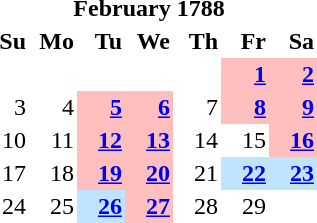<table class="toccolours" style="text-align:right;float:left;width:14em;margin-right:1em;" cellpadding=2 cellspacing=0>
<tr class="calendar-purple">
<td></td>
<th colspan="5" style="text-align: center;">February 1788</th>
<td></td>
</tr>
<tr class="calendar-purple" style="border: none;">
<th scope="col" width="14.2857%" title="Sunday">Su</th>
<th scope="col" width="14.2857%" title="Monday">Mo</th>
<th scope="col" width="14.2857%" title="Tuesday">Tu</th>
<th scope="col" width="14.2857%" title="Wednesday">We</th>
<th scope="col" width="14.2857%" title="Thursday">Th</th>
<th scope="col" width="14.2857%" title="Friday">Fr</th>
<th scope="col" width="14.2857%" title="Saturday">Sa</th>
</tr>
<tr>
</tr>
<tr>
<td></td>
<td></td>
<td></td>
<td></td>
<td></td>
<td style="background-color:#FFBFBF"><strong><a href='#'>1</a></strong></td>
<td style="background-color:#FFBFBF"><strong><a href='#'>2</a></strong></td>
</tr>
<tr>
<td>3</td>
<td>4</td>
<td style="background-color:#FFBFBF"><strong><a href='#'>5</a></strong></td>
<td style="background-color:#FFBFBF"><strong><a href='#'>6</a></strong></td>
<td>7</td>
<td style="background-color:#FFBFBF"><strong><a href='#'>8</a></strong></td>
<td style="background-color:#FFBFBF"><strong><a href='#'>9</a></strong></td>
</tr>
<tr>
<td>10</td>
<td>11</td>
<td style="background-color:#FFBFBF"><strong><a href='#'>12</a></strong></td>
<td style="background-color:#FFBFBF"><strong><a href='#'>13</a></strong></td>
<td>14</td>
<td>15</td>
<td style="background-color:#FFBFBF"><strong><a href='#'>16</a></strong></td>
</tr>
<tr>
<td>17</td>
<td>18</td>
<td style="background-color:#FFBFBF"><strong><a href='#'>19</a></strong></td>
<td style="background-color:#FFBFBF"><strong><a href='#'>20</a></strong></td>
<td>21</td>
<td style="background-color:#BFE4FF"><strong><a href='#'>22</a></strong></td>
<td style="background-color:#BFE4FF"><strong><a href='#'>23</a></strong></td>
</tr>
<tr>
<td>24</td>
<td>25</td>
<td style="background-color:#BFE4FF"><strong><a href='#'>26</a></strong></td>
<td style="background-color:#FFBFBF"><strong><a href='#'>27</a></strong></td>
<td>28</td>
<td>29</td>
<td></td>
</tr>
<tr>
<td colspan=7> </td>
</tr>
<tr class="calendar-purple">
</tr>
<tr class="calendar-purple">
</tr>
</table>
